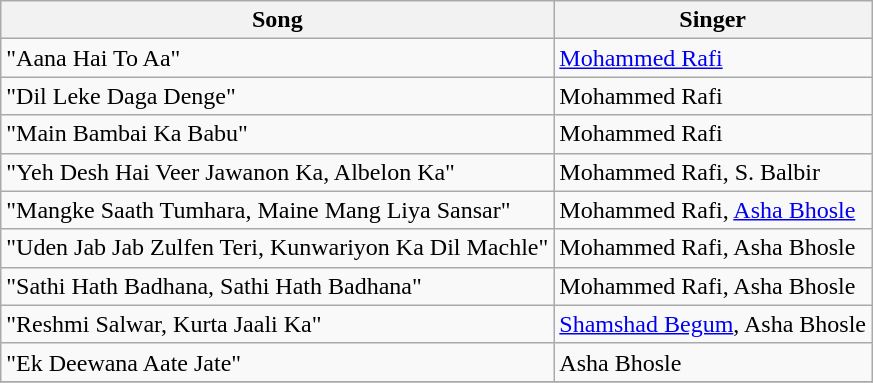<table class="wikitable">
<tr>
<th>Song</th>
<th>Singer</th>
</tr>
<tr>
<td>"Aana Hai To Aa" </td>
<td><a href='#'>Mohammed Rafi</a></td>
</tr>
<tr>
<td>"Dil Leke Daga Denge"</td>
<td>Mohammed Rafi</td>
</tr>
<tr>
<td>"Main Bambai Ka Babu" </td>
<td>Mohammed Rafi</td>
</tr>
<tr>
<td>"Yeh Desh Hai Veer Jawanon Ka, Albelon Ka"</td>
<td>Mohammed Rafi, S. Balbir</td>
</tr>
<tr>
<td>"Mangke Saath Tumhara, Maine Mang Liya Sansar" </td>
<td>Mohammed Rafi, <a href='#'>Asha Bhosle</a></td>
</tr>
<tr>
<td>"Uden Jab Jab Zulfen Teri, Kunwariyon Ka Dil Machle" </td>
<td>Mohammed Rafi, Asha Bhosle</td>
</tr>
<tr>
<td>"Sathi Hath Badhana, Sathi Hath Badhana" </td>
<td>Mohammed Rafi, Asha Bhosle</td>
</tr>
<tr>
<td>"Reshmi Salwar, Kurta Jaali Ka" </td>
<td><a href='#'>Shamshad Begum</a>, Asha Bhosle </td>
</tr>
<tr>
<td>"Ek Deewana Aate Jate"</td>
<td>Asha Bhosle</td>
</tr>
<tr>
</tr>
</table>
